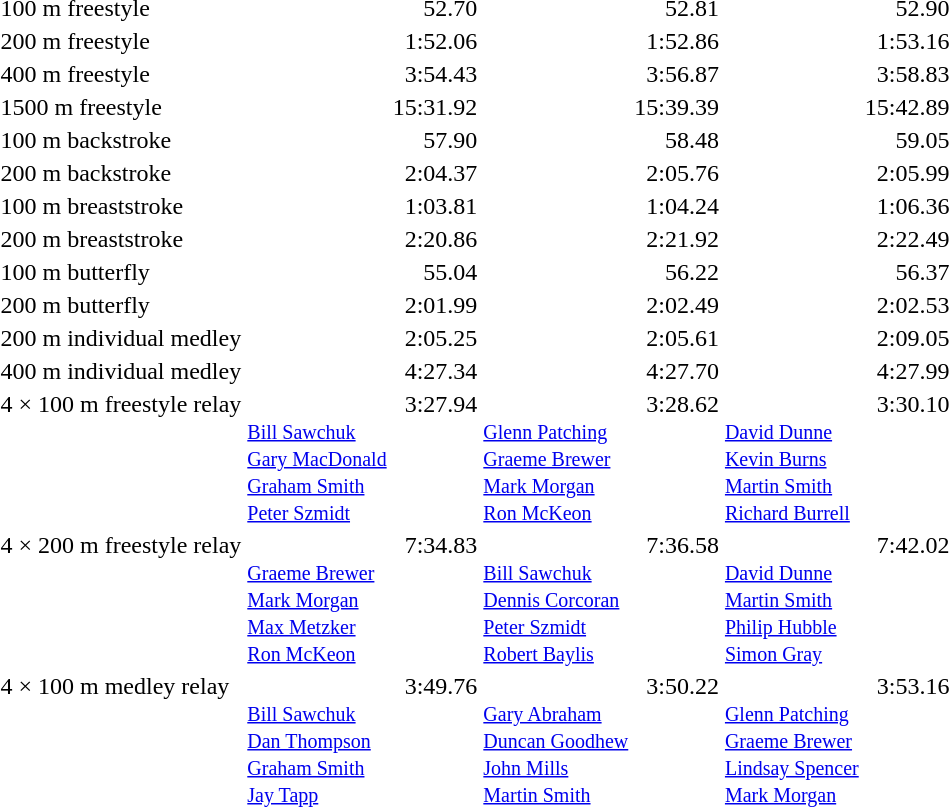<table>
<tr valign=top>
<td>100 m freestyle</td>
<td></td>
<td align=right>52.70</td>
<td></td>
<td align=right>52.81</td>
<td></td>
<td align=right>52.90</td>
</tr>
<tr valign=top>
<td>200 m freestyle</td>
<td></td>
<td align=right>1:52.06</td>
<td></td>
<td align=right>1:52.86</td>
<td></td>
<td align=right>1:53.16</td>
</tr>
<tr valign=top>
<td>400 m freestyle</td>
<td></td>
<td align=right>3:54.43</td>
<td></td>
<td align=right>3:56.87</td>
<td></td>
<td align=right>3:58.83</td>
</tr>
<tr valign=top>
<td>1500 m freestyle</td>
<td></td>
<td align=right>15:31.92</td>
<td></td>
<td align=right>15:39.39</td>
<td></td>
<td align=right>15:42.89</td>
</tr>
<tr valign=top>
<td>100 m backstroke</td>
<td></td>
<td align=right>57.90</td>
<td></td>
<td align=right>58.48</td>
<td></td>
<td align=right>59.05</td>
</tr>
<tr valign=top>
<td>200 m backstroke</td>
<td></td>
<td align=right>2:04.37</td>
<td></td>
<td align=right>2:05.76</td>
<td></td>
<td align=right>2:05.99</td>
</tr>
<tr valign=top>
<td>100 m breaststroke</td>
<td></td>
<td align=right>1:03.81</td>
<td></td>
<td align=right>1:04.24</td>
<td></td>
<td align=right>1:06.36</td>
</tr>
<tr valign=top>
<td>200 m breaststroke</td>
<td></td>
<td align=right>2:20.86</td>
<td></td>
<td align=right>2:21.92</td>
<td></td>
<td align=right>2:22.49</td>
</tr>
<tr valign=top>
<td>100 m butterfly</td>
<td></td>
<td align=right>55.04</td>
<td></td>
<td align=right>56.22</td>
<td></td>
<td align=right>56.37</td>
</tr>
<tr valign=top>
<td>200 m butterfly</td>
<td></td>
<td align=right>2:01.99</td>
<td></td>
<td align=right>2:02.49</td>
<td></td>
<td align=right>2:02.53</td>
</tr>
<tr valign=top>
<td>200 m individual medley</td>
<td></td>
<td align=right>2:05.25</td>
<td></td>
<td align=right>2:05.61</td>
<td></td>
<td align=right>2:09.05</td>
</tr>
<tr valign=top>
<td>400 m individual medley</td>
<td></td>
<td align=right>4:27.34</td>
<td></td>
<td align=right>4:27.70</td>
<td></td>
<td align=right>4:27.99</td>
</tr>
<tr valign=top>
<td>4 × 100 m freestyle relay</td>
<td><br><small><a href='#'>Bill Sawchuk</a><br><a href='#'>Gary MacDonald</a><br><a href='#'>Graham Smith</a><br><a href='#'>Peter Szmidt</a></small></td>
<td align=right>3:27.94</td>
<td><br><small><a href='#'>Glenn Patching</a><br><a href='#'>Graeme Brewer</a><br><a href='#'>Mark Morgan</a><br><a href='#'>Ron McKeon</a></small></td>
<td align=right>3:28.62</td>
<td><br><small><a href='#'>David Dunne</a><br><a href='#'>Kevin Burns</a><br><a href='#'>Martin Smith</a><br><a href='#'>Richard Burrell</a></small></td>
<td align=right>3:30.10</td>
</tr>
<tr valign=top>
<td>4 × 200 m freestyle relay</td>
<td><br><small><a href='#'>Graeme Brewer</a><br><a href='#'>Mark Morgan</a><br><a href='#'>Max Metzker</a><br><a href='#'>Ron McKeon</a></small></td>
<td align=right>7:34.83</td>
<td><br><small><a href='#'>Bill Sawchuk</a><br><a href='#'>Dennis Corcoran</a><br><a href='#'>Peter Szmidt</a><br><a href='#'>Robert Baylis</a></small></td>
<td align=right>7:36.58</td>
<td><br><small><a href='#'>David Dunne</a><br><a href='#'>Martin Smith</a><br><a href='#'>Philip Hubble</a><br><a href='#'>Simon Gray</a></small></td>
<td align=right>7:42.02</td>
</tr>
<tr valign=top>
<td>4 × 100 m medley relay</td>
<td><br><small><a href='#'>Bill Sawchuk</a><br><a href='#'>Dan Thompson</a><br><a href='#'>Graham Smith</a><br><a href='#'>Jay Tapp</a></small></td>
<td align=right>3:49.76</td>
<td><br><small><a href='#'>Gary Abraham</a><br><a href='#'>Duncan Goodhew</a><br><a href='#'>John Mills</a><br><a href='#'>Martin Smith</a></small></td>
<td align=right>3:50.22</td>
<td><br><small><a href='#'>Glenn Patching</a><br><a href='#'>Graeme Brewer</a><br><a href='#'>Lindsay Spencer</a><br><a href='#'>Mark Morgan</a></small></td>
<td align=right>3:53.16</td>
</tr>
</table>
